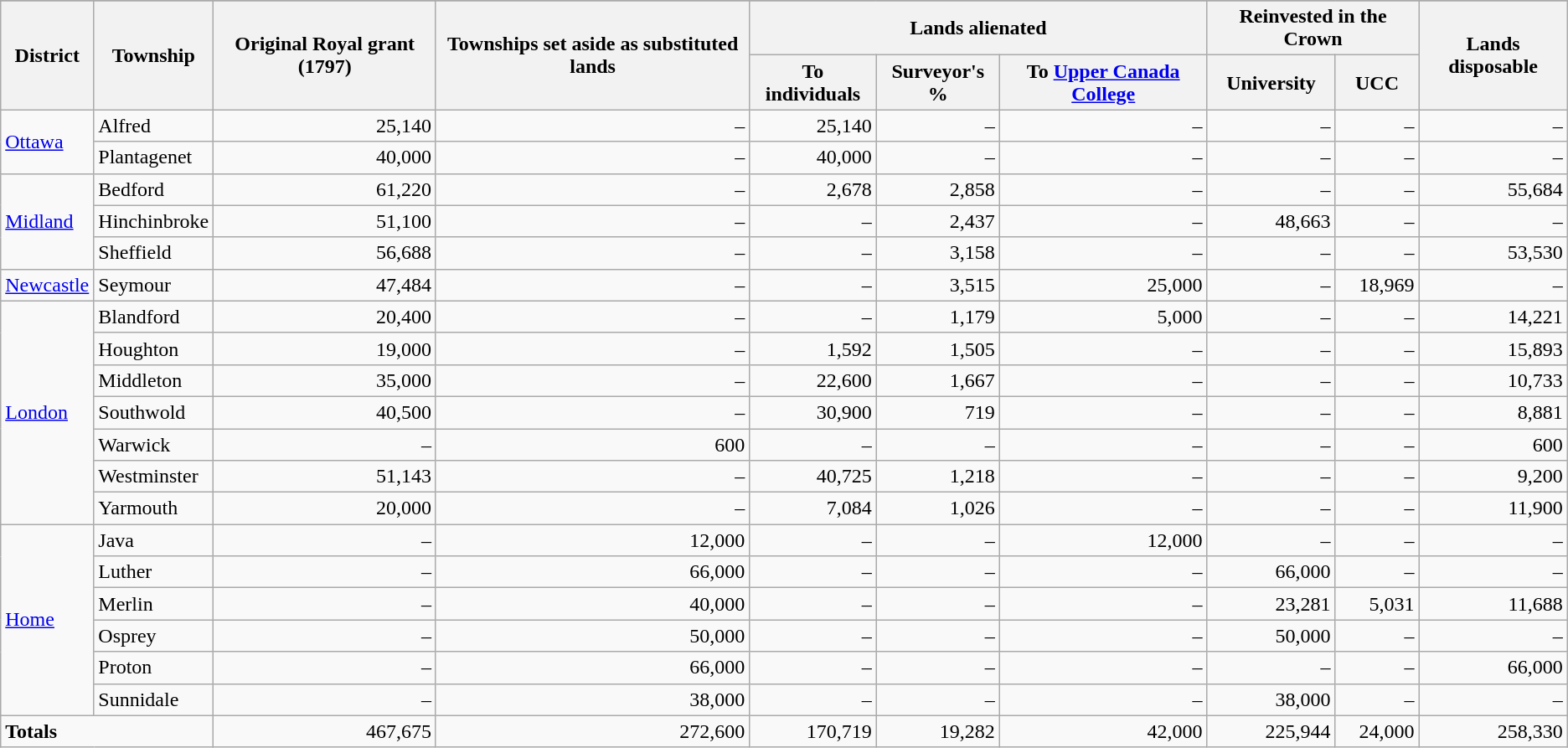<table class = "wikitable" style="text-align:right;">
<tr>
</tr>
<tr>
<th rowspan="2">District</th>
<th rowspan="2">Township</th>
<th rowspan="2">Original Royal grant (1797)</th>
<th rowspan="2">Townships set aside as substituted lands</th>
<th colspan="3">Lands alienated</th>
<th colspan="2">Reinvested in the Crown</th>
<th rowspan="2">Lands disposable</th>
</tr>
<tr>
<th>To individuals</th>
<th>Surveyor's %</th>
<th>To <a href='#'>Upper Canada College</a></th>
<th>University</th>
<th>UCC</th>
</tr>
<tr>
<td rowspan="2" style="text-align:left;"><a href='#'>Ottawa</a></td>
<td style="text-align:left;">Alfred</td>
<td>25,140</td>
<td>–</td>
<td>25,140</td>
<td>–</td>
<td>–</td>
<td>–</td>
<td>–</td>
<td>–</td>
</tr>
<tr>
<td style="text-align:left;">Plantagenet</td>
<td>40,000</td>
<td>–</td>
<td>40,000</td>
<td>–</td>
<td>–</td>
<td>–</td>
<td>–</td>
<td>–</td>
</tr>
<tr>
<td rowspan="3" style="text-align:left;"><a href='#'>Midland</a></td>
<td style="text-align:left;">Bedford</td>
<td>61,220</td>
<td>–</td>
<td>2,678</td>
<td>2,858</td>
<td>–</td>
<td>–</td>
<td>–</td>
<td>55,684</td>
</tr>
<tr>
<td style="text-align:left;">Hinchinbroke</td>
<td>51,100</td>
<td>–</td>
<td>–</td>
<td>2,437</td>
<td>–</td>
<td>48,663</td>
<td>–</td>
<td>–</td>
</tr>
<tr>
<td style="text-align:left;">Sheffield</td>
<td>56,688</td>
<td>–</td>
<td>–</td>
<td>3,158</td>
<td>–</td>
<td>–</td>
<td>–</td>
<td>53,530</td>
</tr>
<tr>
<td style="text-align:left;"><a href='#'>Newcastle</a></td>
<td style="text-align:left;">Seymour</td>
<td>47,484</td>
<td>–</td>
<td>–</td>
<td>3,515</td>
<td>25,000</td>
<td>–</td>
<td>18,969</td>
<td>–</td>
</tr>
<tr>
<td rowspan="7" style="text-align:left;"><a href='#'>London</a></td>
<td style="text-align:left;">Blandford</td>
<td>20,400</td>
<td>–</td>
<td>–</td>
<td>1,179</td>
<td>5,000</td>
<td>–</td>
<td>–</td>
<td>14,221</td>
</tr>
<tr>
<td style="text-align:left;">Houghton</td>
<td>19,000</td>
<td>–</td>
<td>1,592</td>
<td>1,505</td>
<td>–</td>
<td>–</td>
<td>–</td>
<td>15,893</td>
</tr>
<tr>
<td style="text-align:left;">Middleton</td>
<td>35,000</td>
<td>–</td>
<td>22,600</td>
<td>1,667</td>
<td>–</td>
<td>–</td>
<td>–</td>
<td>10,733</td>
</tr>
<tr>
<td style="text-align:left;">Southwold</td>
<td>40,500</td>
<td>–</td>
<td>30,900</td>
<td>719</td>
<td>–</td>
<td>–</td>
<td>–</td>
<td>8,881</td>
</tr>
<tr>
<td style="text-align:left;">Warwick</td>
<td>–</td>
<td>600</td>
<td>–</td>
<td>–</td>
<td>–</td>
<td>–</td>
<td>–</td>
<td>600</td>
</tr>
<tr>
<td style="text-align:left;">Westminster</td>
<td>51,143</td>
<td>–</td>
<td>40,725</td>
<td>1,218</td>
<td>–</td>
<td>–</td>
<td>–</td>
<td>9,200</td>
</tr>
<tr>
<td style="text-align:left;">Yarmouth</td>
<td>20,000</td>
<td>–</td>
<td>7,084</td>
<td>1,026</td>
<td>–</td>
<td>–</td>
<td>–</td>
<td>11,900</td>
</tr>
<tr>
<td rowspan="6" style="text-align:left;"><a href='#'>Home</a></td>
<td style="text-align:left;">Java</td>
<td>–</td>
<td>12,000</td>
<td>–</td>
<td>–</td>
<td>12,000</td>
<td>–</td>
<td>–</td>
<td>–</td>
</tr>
<tr>
<td style="text-align:left;">Luther</td>
<td>–</td>
<td>66,000</td>
<td>–</td>
<td>–</td>
<td>–</td>
<td>66,000</td>
<td>–</td>
<td>–</td>
</tr>
<tr>
<td style="text-align:left;">Merlin</td>
<td>–</td>
<td>40,000</td>
<td>–</td>
<td>–</td>
<td>–</td>
<td>23,281</td>
<td>5,031</td>
<td>11,688</td>
</tr>
<tr>
<td style="text-align:left;">Osprey</td>
<td>–</td>
<td>50,000</td>
<td>–</td>
<td>–</td>
<td>–</td>
<td>50,000</td>
<td>–</td>
<td>–</td>
</tr>
<tr>
<td style="text-align:left;">Proton</td>
<td>–</td>
<td>66,000</td>
<td>–</td>
<td>–</td>
<td>–</td>
<td>–</td>
<td>–</td>
<td>66,000</td>
</tr>
<tr>
<td style="text-align:left;">Sunnidale</td>
<td>–</td>
<td>38,000</td>
<td>–</td>
<td>–</td>
<td>–</td>
<td>38,000</td>
<td>–</td>
<td>–</td>
</tr>
<tr>
<td colspan="2" style="text-align:left;"><strong>Totals</strong></td>
<td>467,675</td>
<td>272,600</td>
<td>170,719</td>
<td>19,282</td>
<td>42,000</td>
<td>225,944</td>
<td>24,000</td>
<td>258,330</td>
</tr>
</table>
